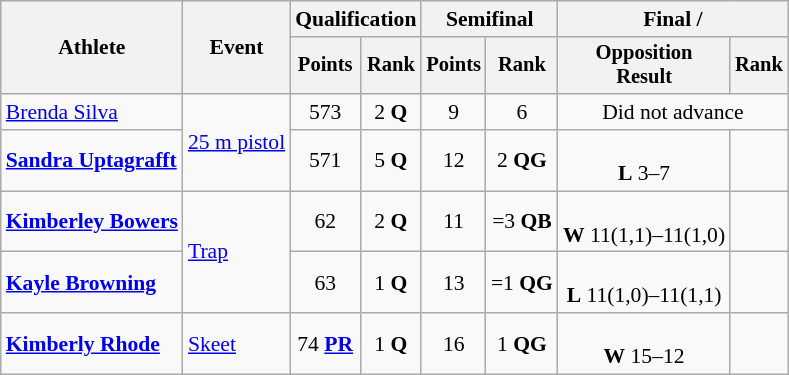<table class="wikitable" style="font-size:90%;">
<tr>
<th rowspan=2>Athlete</th>
<th rowspan=2>Event</th>
<th colspan=2>Qualification</th>
<th colspan=2>Semifinal</th>
<th colspan=2>Final / </th>
</tr>
<tr style="font-size:95%">
<th>Points</th>
<th>Rank</th>
<th>Points</th>
<th>Rank</th>
<th>Opposition<br>Result</th>
<th>Rank</th>
</tr>
<tr align=center>
<td align=left><a href='#'>Brenda Silva</a></td>
<td align=left rowspan=2><a href='#'>25 m pistol</a></td>
<td>573</td>
<td>2 <strong>Q</strong></td>
<td>9</td>
<td>6</td>
<td colspan=2>Did not advance</td>
</tr>
<tr align=center>
<td align=left><strong><a href='#'>Sandra Uptagrafft</a></strong></td>
<td>571</td>
<td>5 <strong>Q</strong></td>
<td>12</td>
<td>2 <strong>QG</strong></td>
<td><br><strong>L</strong> 3–7</td>
<td></td>
</tr>
<tr align=center>
<td align=left><strong><a href='#'>Kimberley Bowers</a></strong></td>
<td align=left rowspan=2><a href='#'>Trap</a></td>
<td>62</td>
<td>2 <strong>Q</strong></td>
<td>11</td>
<td>=3 <strong>QB</strong></td>
<td><br><strong>W</strong> 11(1,1)–11(1,0)</td>
<td></td>
</tr>
<tr align=center>
<td align=left><strong><a href='#'>Kayle Browning</a></strong></td>
<td>63</td>
<td>1 <strong>Q</strong></td>
<td>13</td>
<td>=1 <strong>QG</strong></td>
<td><br><strong>L</strong> 11(1,0)–11(1,1)</td>
<td></td>
</tr>
<tr align=center>
<td align=left><strong><a href='#'>Kimberly Rhode</a></strong></td>
<td align=left><a href='#'>Skeet</a></td>
<td>74 <strong><a href='#'>PR</a></strong></td>
<td>1 <strong>Q</strong></td>
<td>16</td>
<td>1 <strong>QG</strong></td>
<td><br><strong>W</strong> 15–12</td>
<td></td>
</tr>
</table>
